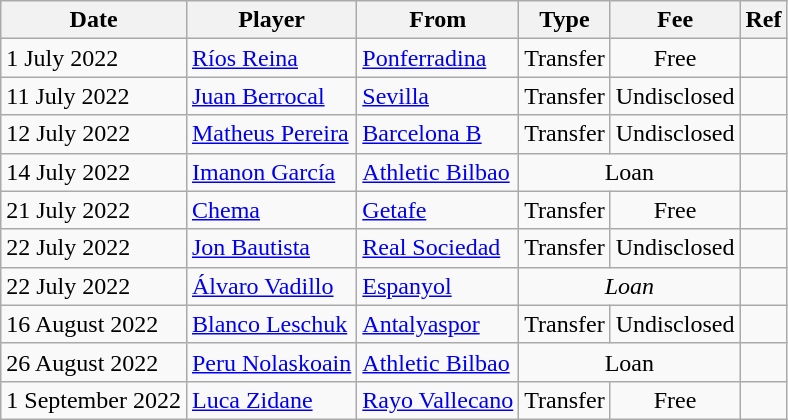<table class="wikitable">
<tr>
<th>Date</th>
<th>Player</th>
<th>From</th>
<th>Type</th>
<th>Fee</th>
<th>Ref</th>
</tr>
<tr>
<td>1 July 2022</td>
<td> <a href='#'>Ríos Reina</a></td>
<td><a href='#'>Ponferradina</a></td>
<td align=center>Transfer</td>
<td align=center>Free</td>
<td align=center></td>
</tr>
<tr>
<td>11 July 2022</td>
<td> <a href='#'>Juan Berrocal</a></td>
<td><a href='#'>Sevilla</a></td>
<td align=center>Transfer</td>
<td align=center>Undisclosed</td>
<td align=center></td>
</tr>
<tr>
<td>12 July 2022</td>
<td> <a href='#'>Matheus Pereira</a></td>
<td><a href='#'>Barcelona B</a></td>
<td align=center>Transfer</td>
<td align=center>Undisclosed</td>
<td align=center></td>
</tr>
<tr>
<td>14 July 2022</td>
<td> <a href='#'>Imanon García</a></td>
<td><a href='#'>Athletic Bilbao</a></td>
<td colspan=2 align=center>Loan</td>
<td align=center></td>
</tr>
<tr>
<td>21 July 2022</td>
<td> <a href='#'>Chema</a></td>
<td><a href='#'>Getafe</a></td>
<td align=center>Transfer</td>
<td align=center>Free</td>
<td align=center></td>
</tr>
<tr>
<td>22 July 2022</td>
<td> <a href='#'>Jon Bautista</a></td>
<td><a href='#'>Real Sociedad</a></td>
<td align=center>Transfer</td>
<td align=center>Undisclosed</td>
<td align=center></td>
</tr>
<tr>
<td>22 July 2022</td>
<td> <a href='#'>Álvaro Vadillo</a></td>
<td><a href='#'>Espanyol</a></td>
<td colspan=2 align=center><em>Loan</em></td>
<td align=center></td>
</tr>
<tr>
<td>16 August 2022</td>
<td> <a href='#'>Blanco Leschuk</a></td>
<td> <a href='#'>Antalyaspor</a></td>
<td align=center>Transfer</td>
<td align=center>Undisclosed</td>
<td align=center></td>
</tr>
<tr>
<td>26 August 2022</td>
<td> <a href='#'>Peru Nolaskoain</a></td>
<td><a href='#'>Athletic Bilbao</a></td>
<td colspan=2 align=center>Loan</td>
<td align=center></td>
</tr>
<tr>
<td>1 September 2022</td>
<td> <a href='#'>Luca Zidane</a></td>
<td><a href='#'>Rayo Vallecano</a></td>
<td align=center>Transfer</td>
<td align=center>Free</td>
<td align=center></td>
</tr>
</table>
